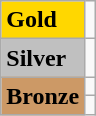<table class="wikitable">
<tr>
<td bgcolor="gold"><strong>Gold</strong></td>
<td></td>
</tr>
<tr>
<td bgcolor="silver"><strong>Silver</strong></td>
<td></td>
</tr>
<tr>
<td rowspan="2" bgcolor="#cc9966"><strong>Bronze</strong></td>
<td></td>
</tr>
<tr>
<td></td>
</tr>
</table>
